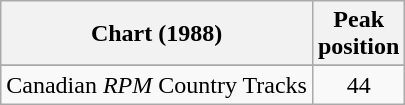<table class="wikitable sortable">
<tr>
<th align="left">Chart (1988)</th>
<th align="center">Peak<br>position</th>
</tr>
<tr>
</tr>
<tr>
<td align="left">Canadian <em>RPM</em> Country Tracks</td>
<td align="center">44</td>
</tr>
</table>
